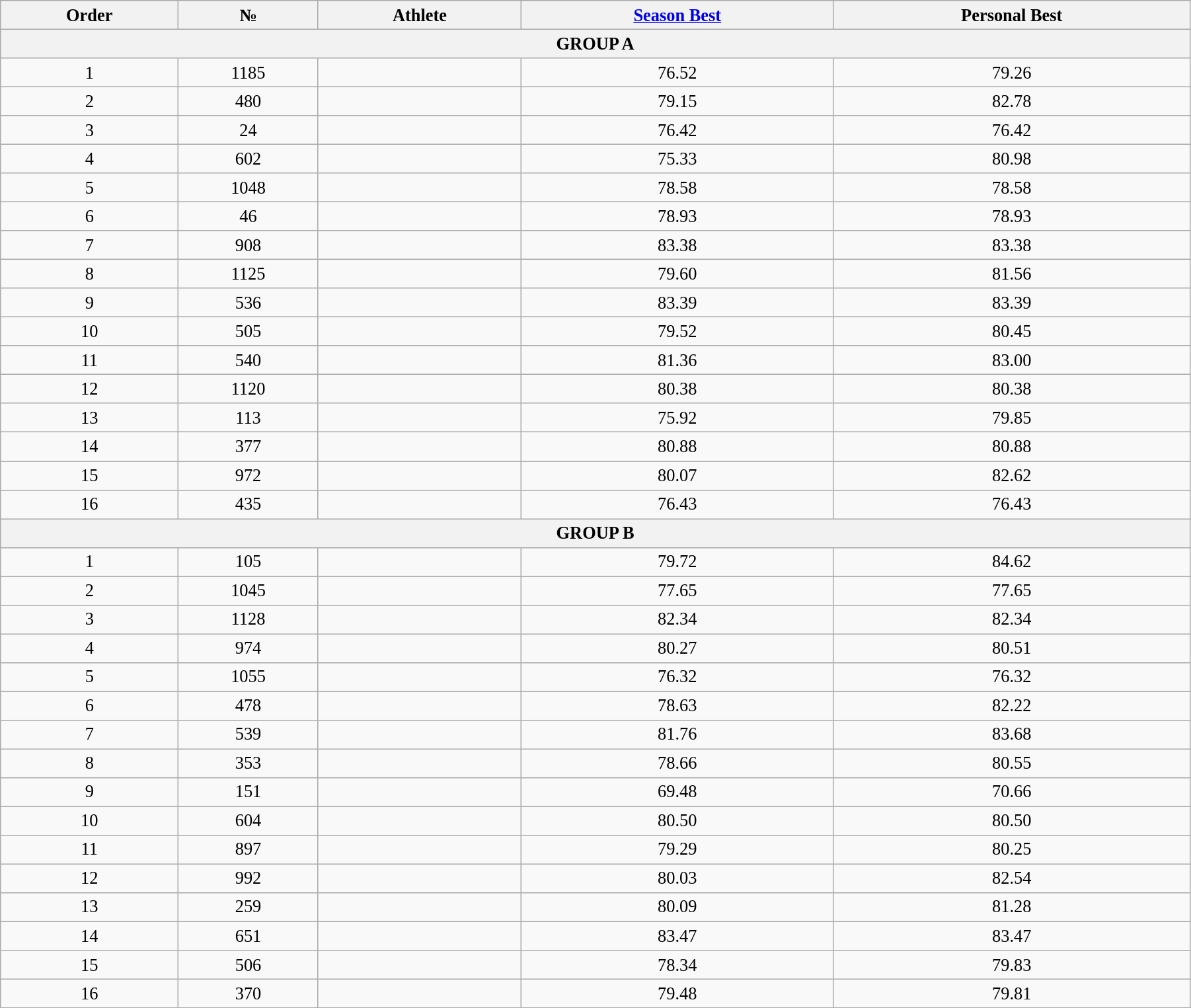<table class="wikitable" style=" text-align:center; font-size:110%;" width="95%">
<tr>
<th>Order</th>
<th>№</th>
<th>Athlete</th>
<th><a href='#'>Season Best</a></th>
<th>Personal Best</th>
</tr>
<tr>
<th colspan="5">GROUP A</th>
</tr>
<tr>
<td>1</td>
<td>1185</td>
<td align=left></td>
<td>76.52</td>
<td>79.26</td>
</tr>
<tr>
<td>2</td>
<td>480</td>
<td align=left></td>
<td>79.15</td>
<td>82.78</td>
</tr>
<tr>
<td>3</td>
<td>24</td>
<td align=left></td>
<td>76.42</td>
<td>76.42</td>
</tr>
<tr>
<td>4</td>
<td>602</td>
<td align=left></td>
<td>75.33</td>
<td>80.98</td>
</tr>
<tr>
<td>5</td>
<td>1048</td>
<td align=left></td>
<td>78.58</td>
<td>78.58</td>
</tr>
<tr>
<td>6</td>
<td>46</td>
<td align=left></td>
<td>78.93</td>
<td>78.93</td>
</tr>
<tr>
<td>7</td>
<td>908</td>
<td align=left></td>
<td>83.38</td>
<td>83.38</td>
</tr>
<tr>
<td>8</td>
<td>1125</td>
<td align=left></td>
<td>79.60</td>
<td>81.56</td>
</tr>
<tr>
<td>9</td>
<td>536</td>
<td align=left></td>
<td>83.39</td>
<td>83.39</td>
</tr>
<tr>
<td>10</td>
<td>505</td>
<td align=left></td>
<td>79.52</td>
<td>80.45</td>
</tr>
<tr>
<td>11</td>
<td>540</td>
<td align=left></td>
<td>81.36</td>
<td>83.00</td>
</tr>
<tr>
<td>12</td>
<td>1120</td>
<td align=left></td>
<td>80.38</td>
<td>80.38</td>
</tr>
<tr>
<td>13</td>
<td>113</td>
<td align=left></td>
<td>75.92</td>
<td>79.85</td>
</tr>
<tr>
<td>14</td>
<td>377</td>
<td align=left></td>
<td>80.88</td>
<td>80.88</td>
</tr>
<tr>
<td>15</td>
<td>972</td>
<td align=left></td>
<td>80.07</td>
<td>82.62</td>
</tr>
<tr>
<td>16</td>
<td>435</td>
<td align=left></td>
<td>76.43</td>
<td>76.43</td>
</tr>
<tr>
<th colspan="5">GROUP B</th>
</tr>
<tr>
<td>1</td>
<td>105</td>
<td align=left></td>
<td>79.72</td>
<td>84.62</td>
</tr>
<tr>
<td>2</td>
<td>1045</td>
<td align=left></td>
<td>77.65</td>
<td>77.65</td>
</tr>
<tr>
<td>3</td>
<td>1128</td>
<td align=left></td>
<td>82.34</td>
<td>82.34</td>
</tr>
<tr>
<td>4</td>
<td>974</td>
<td align=left></td>
<td>80.27</td>
<td>80.51</td>
</tr>
<tr>
<td>5</td>
<td>1055</td>
<td align=left></td>
<td>76.32</td>
<td>76.32</td>
</tr>
<tr>
<td>6</td>
<td>478</td>
<td align=left></td>
<td>78.63</td>
<td>82.22</td>
</tr>
<tr>
<td>7</td>
<td>539</td>
<td align=left></td>
<td>81.76</td>
<td>83.68</td>
</tr>
<tr>
<td>8</td>
<td>353</td>
<td align=left></td>
<td>78.66</td>
<td>80.55</td>
</tr>
<tr>
<td>9</td>
<td>151</td>
<td align=left></td>
<td>69.48</td>
<td>70.66</td>
</tr>
<tr>
<td>10</td>
<td>604</td>
<td align=left></td>
<td>80.50</td>
<td>80.50</td>
</tr>
<tr>
<td>11</td>
<td>897</td>
<td align=left></td>
<td>79.29</td>
<td>80.25</td>
</tr>
<tr>
<td>12</td>
<td>992</td>
<td align=left></td>
<td>80.03</td>
<td>82.54</td>
</tr>
<tr>
<td>13</td>
<td>259</td>
<td align=left></td>
<td>80.09</td>
<td>81.28</td>
</tr>
<tr>
<td>14</td>
<td>651</td>
<td align=left></td>
<td>83.47</td>
<td>83.47</td>
</tr>
<tr>
<td>15</td>
<td>506</td>
<td align=left></td>
<td>78.34</td>
<td>79.83</td>
</tr>
<tr>
<td>16</td>
<td>370</td>
<td align=left></td>
<td>79.48</td>
<td>79.81</td>
</tr>
</table>
